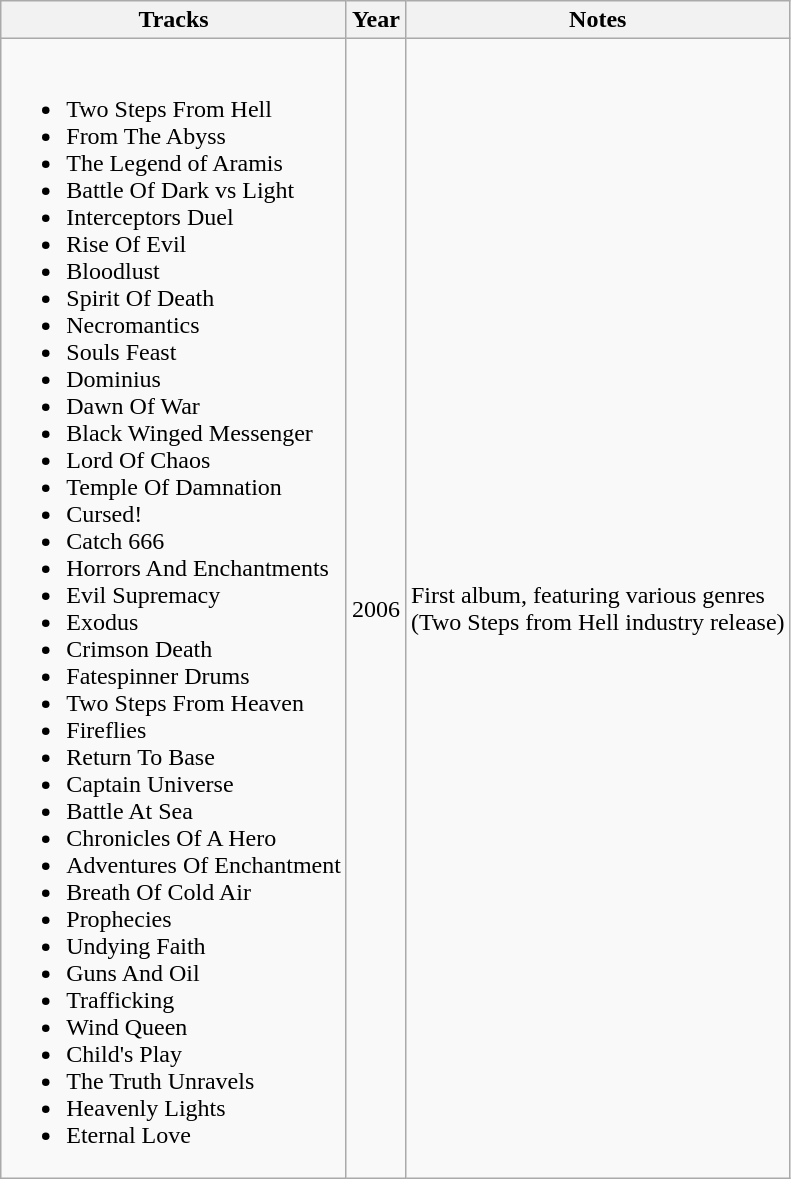<table class="wikitable sortable">
<tr>
<th>Tracks</th>
<th>Year</th>
<th>Notes</th>
</tr>
<tr>
<td><br><ul><li>Two Steps From Hell</li><li>From The Abyss</li><li>The Legend of Aramis</li><li>Battle Of Dark vs Light</li><li>Interceptors Duel</li><li>Rise Of Evil</li><li>Bloodlust</li><li>Spirit Of Death</li><li>Necromantics</li><li>Souls Feast</li><li>Dominius</li><li>Dawn Of War</li><li>Black Winged Messenger</li><li>Lord Of Chaos</li><li>Temple Of Damnation</li><li>Cursed!</li><li>Catch 666</li><li>Horrors And Enchantments</li><li>Evil Supremacy</li><li>Exodus</li><li>Crimson Death</li><li>Fatespinner Drums</li><li>Two Steps From Heaven</li><li>Fireflies</li><li>Return To Base</li><li>Captain Universe</li><li>Battle At Sea</li><li>Chronicles Of A Hero</li><li>Adventures Of Enchantment</li><li>Breath Of Cold Air</li><li>Prophecies</li><li>Undying Faith</li><li>Guns And Oil</li><li>Trafficking</li><li>Wind Queen</li><li>Child's Play</li><li>The Truth Unravels</li><li>Heavenly Lights</li><li>Eternal Love</li></ul></td>
<td>2006</td>
<td>First album, featuring various genres<br>(Two Steps from Hell industry release)</td>
</tr>
</table>
